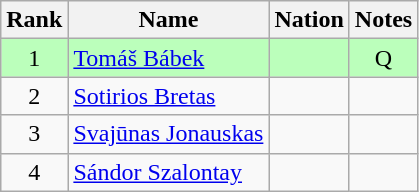<table class="wikitable sortable" style="text-align:center">
<tr>
<th>Rank</th>
<th>Name</th>
<th>Nation</th>
<th>Notes</th>
</tr>
<tr bgcolor=bbffbb>
<td>1</td>
<td align=left><a href='#'>Tomáš Bábek</a></td>
<td align=left></td>
<td>Q</td>
</tr>
<tr>
<td>2</td>
<td align=left><a href='#'>Sotirios Bretas</a></td>
<td align=left></td>
<td></td>
</tr>
<tr>
<td>3</td>
<td align=left><a href='#'>Svajūnas Jonauskas</a></td>
<td align=left></td>
<td></td>
</tr>
<tr>
<td>4</td>
<td align=left><a href='#'>Sándor Szalontay</a></td>
<td align=left></td>
<td></td>
</tr>
</table>
